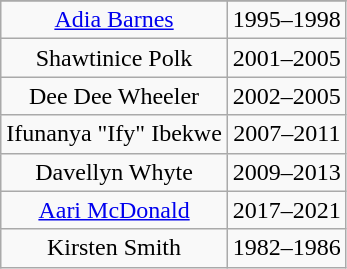<table class="wikitable sortable" margin:0 0 1em 1em;">
<tr>
</tr>
<tr align="center">
<td><a href='#'>Adia Barnes</a></td>
<td>1995–1998</td>
</tr>
<tr align="center">
<td>Shawtinice Polk</td>
<td>2001–2005</td>
</tr>
<tr align="center">
<td>Dee Dee Wheeler</td>
<td>2002–2005</td>
</tr>
<tr align="center">
<td>Ifunanya "Ify" Ibekwe</td>
<td>2007–2011</td>
</tr>
<tr align="center">
<td>Davellyn Whyte</td>
<td>2009–2013</td>
</tr>
<tr align="center">
<td><a href='#'>Aari McDonald</a></td>
<td>2017–2021</td>
</tr>
<tr align="center">
<td>Kirsten Smith</td>
<td>1982–1986</td>
</tr>
</table>
